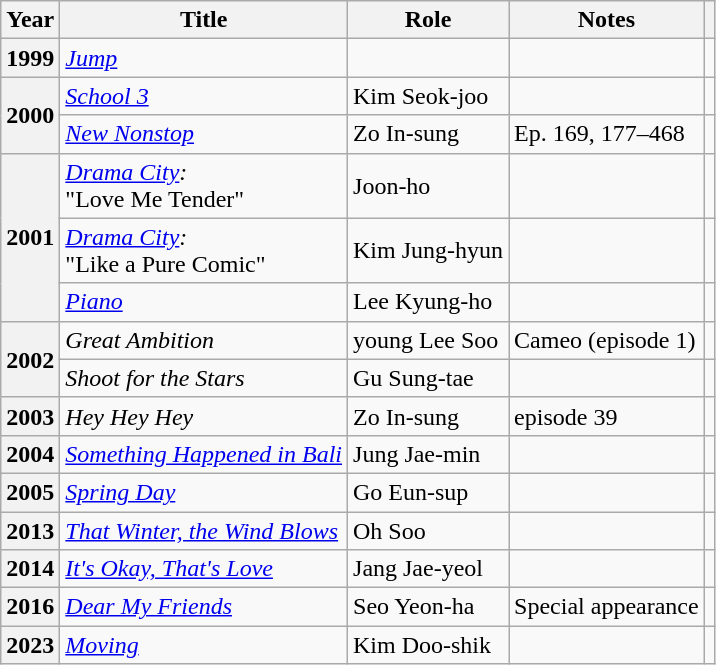<table class="wikitable sortable plainrowheaders">
<tr>
<th scope="col">Year</th>
<th scope="col">Title</th>
<th scope="col">Role</th>
<th scope="col" class="unsortable">Notes</th>
<th scope="col" class="unsortable"></th>
</tr>
<tr>
<th scope="row">1999</th>
<td><em><a href='#'>Jump</a></em></td>
<td></td>
<td></td>
<td></td>
</tr>
<tr>
<th scope="row"  rowspan=2>2000</th>
<td><em><a href='#'>School 3</a></em></td>
<td>Kim Seok-joo</td>
<td></td>
<td></td>
</tr>
<tr>
<td><em><a href='#'>New Nonstop</a></em></td>
<td>Zo In-sung</td>
<td>Ep. 169, 177–468</td>
<td></td>
</tr>
<tr>
<th scope="row" rowspan=3>2001</th>
<td><em><a href='#'>Drama City</a>:</em> <br> "Love Me Tender" </td>
<td>Joon-ho</td>
<td></td>
<td></td>
</tr>
<tr>
<td><em><a href='#'>Drama City</a>:</em> <br> "Like a Pure Comic" </td>
<td>Kim Jung-hyun</td>
<td></td>
<td></td>
</tr>
<tr>
<td><em><a href='#'>Piano</a></em></td>
<td>Lee Kyung-ho</td>
<td></td>
<td></td>
</tr>
<tr>
<th scope="row" rowspan=2>2002</th>
<td><em>Great Ambition</em></td>
<td>young Lee Soo</td>
<td>Cameo (episode 1)</td>
<td></td>
</tr>
<tr>
<td><em>Shoot for the Stars</em></td>
<td>Gu Sung-tae</td>
<td></td>
<td></td>
</tr>
<tr>
<th scope="row">2003</th>
<td><em>Hey Hey Hey</em></td>
<td>Zo In-sung</td>
<td>episode 39</td>
<td></td>
</tr>
<tr>
<th scope="row">2004</th>
<td><em><a href='#'>Something Happened in Bali</a></em></td>
<td>Jung Jae-min</td>
<td></td>
<td></td>
</tr>
<tr>
<th scope="row">2005</th>
<td><em><a href='#'>Spring Day</a></em></td>
<td>Go Eun-sup</td>
<td></td>
<td></td>
</tr>
<tr>
<th scope="row">2013</th>
<td><em><a href='#'>That Winter, the Wind Blows</a></em></td>
<td>Oh Soo</td>
<td></td>
<td></td>
</tr>
<tr>
<th scope="row">2014</th>
<td><em><a href='#'>It's Okay, That's Love</a></em></td>
<td>Jang Jae-yeol</td>
<td></td>
<td></td>
</tr>
<tr>
<th scope="row">2016</th>
<td><em><a href='#'>Dear My Friends</a></em></td>
<td>Seo Yeon-ha</td>
<td>Special appearance</td>
<td></td>
</tr>
<tr>
<th scope="row">2023</th>
<td><em><a href='#'>Moving</a></em></td>
<td>Kim Doo-shik</td>
<td></td>
<td></td>
</tr>
</table>
